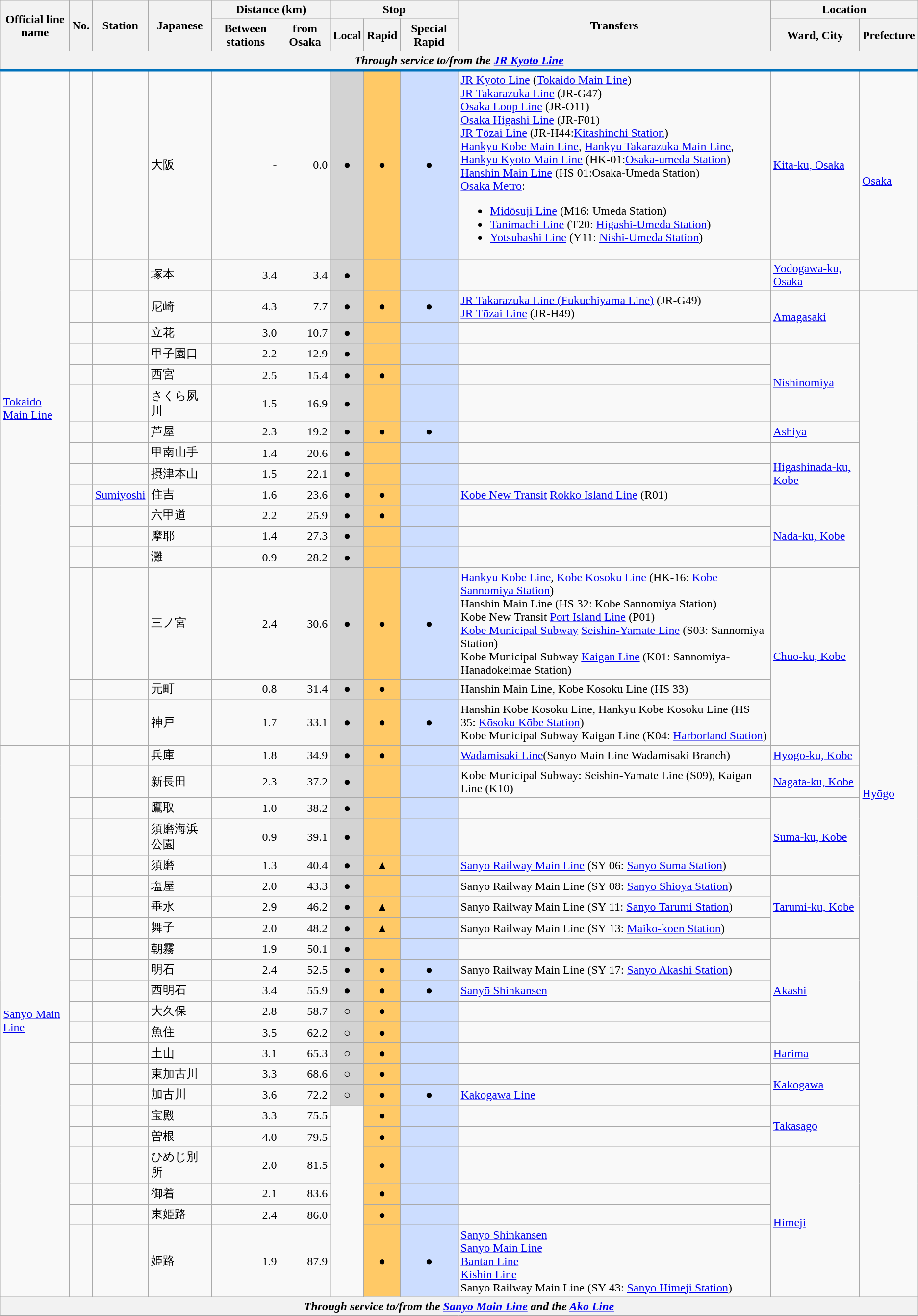<table class=wikitable>
<tr>
<th rowspan=2>Official line name</th>
<th rowspan=2>No.</th>
<th rowspan=2>Station</th>
<th rowspan=2>Japanese</th>
<th colspan=2>Distance (km)</th>
<th colspan=3>Stop</th>
<th rowspan=2>Transfers</th>
<th colspan=2>Location</th>
</tr>
<tr>
<th>Between stations</th>
<th>from Osaka</th>
<th>Local</th>
<th>Rapid</th>
<th>Special Rapid</th>
<th>Ward, City</th>
<th>Prefecture</th>
</tr>
<tr>
<th colspan="12" align="center" style="border-bottom:solid 3px #0072bc;"><em>Through service to/from the <a href='#'>JR Kyoto Line</a></em></th>
</tr>
<tr>
<td rowspan="17"><a href='#'>Tokaido Main Line</a></td>
<td></td>
<td></td>
<td>大阪</td>
<td align="right">-</td>
<td align="right">0.0</td>
<td style="background-color:#d3d3d3;" align="center">●</td>
<td style="background-color:#ffc966;" align="center">●</td>
<td style="background-color:#cdf;" align="center">●</td>
<td> <a href='#'>JR Kyoto Line</a> (<a href='#'>Tokaido Main Line</a>)<br>  <a href='#'>JR Takarazuka Line</a> (JR-G47)<br>  <a href='#'>Osaka Loop Line</a> (JR-O11)<br>  <a href='#'>Osaka Higashi Line</a> (JR-F01)<br>  <a href='#'>JR Tōzai Line</a> (JR-H44:<a href='#'>Kitashinchi Station</a>)<br>  <a href='#'>Hankyu Kobe Main Line</a>,  <a href='#'>Hankyu Takarazuka Main Line</a>,  <a href='#'>Hankyu Kyoto Main Line</a> (HK-01:<a href='#'>Osaka-umeda Station</a>)<br>  <a href='#'>Hanshin Main Line</a> (HS 01:Osaka-Umeda Station)<br>  <a href='#'>Osaka Metro</a>:<br><ul><li> <a href='#'>Midōsuji Line</a> (M16: Umeda Station)</li><li> <a href='#'>Tanimachi Line</a> (T20: <a href='#'>Higashi-Umeda Station</a>)</li><li> <a href='#'>Yotsubashi Line</a> (Y11: <a href='#'>Nishi-Umeda Station</a>)</li></ul></td>
<td><a href='#'>Kita-ku, Osaka</a></td>
<td rowspan=2><a href='#'>Osaka</a></td>
</tr>
<tr>
<td></td>
<td></td>
<td>塚本</td>
<td align="right">3.4</td>
<td align="right">3.4</td>
<td style="background-color:#d3d3d3;" align="center">●</td>
<td style="background-color:#ffc966;" align="center"></td>
<td style="background-color:#cdf;" align="center"></td>
<td></td>
<td><a href='#'>Yodogawa-ku, Osaka</a></td>
</tr>
<tr>
<td></td>
<td></td>
<td>尼崎</td>
<td align="right">4.3</td>
<td align="right">7.7</td>
<td style="background-color:#d3d3d3;" align="center">●</td>
<td style="background-color:#ffc966;" align="center">●</td>
<td style="background-color:#cdf;" align="center">●</td>
<td> <a href='#'>JR Takarazuka Line (Fukuchiyama Line)</a> (JR-G49)<br>  <a href='#'>JR Tōzai Line</a> (JR-H49)</td>
<td rowspan=2><a href='#'>Amagasaki</a></td>
<td rowspan=38><a href='#'>Hyōgo</a></td>
</tr>
<tr>
<td></td>
<td></td>
<td>立花</td>
<td align="right">3.0</td>
<td align="right">10.7</td>
<td style="background-color:#d3d3d3;" align="center">●</td>
<td style="background-color:#ffc966;" align="center"></td>
<td style="background-color:#cdf;" align="center"></td>
<td></td>
</tr>
<tr>
<td></td>
<td></td>
<td>甲子園口</td>
<td align="right">2.2</td>
<td align="right">12.9</td>
<td style="background-color:#d3d3d3;" align="center">●</td>
<td style="background-color:#ffc966;" align="center"></td>
<td style="background-color:#cdf;" align="center"></td>
<td></td>
<td rowspan=3><a href='#'>Nishinomiya</a></td>
</tr>
<tr>
<td></td>
<td></td>
<td>西宮</td>
<td align="right">2.5</td>
<td align="right">15.4</td>
<td style="background-color:#d3d3d3;" align="center">●</td>
<td style="background-color:#ffc966;" align="center">●</td>
<td style="background-color:#cdf;" align="center"></td>
<td></td>
</tr>
<tr>
<td></td>
<td></td>
<td>さくら夙川</td>
<td align="right">1.5</td>
<td align="right">16.9</td>
<td style="background-color:#d3d3d3;" align="center">●</td>
<td style="background-color:#ffc966;" align="center"></td>
<td style="background-color:#cdf;" align="center"></td>
<td></td>
</tr>
<tr>
<td></td>
<td></td>
<td>芦屋</td>
<td align="right">2.3</td>
<td align="right">19.2</td>
<td style="background-color:#d3d3d3;" align="center">●</td>
<td style="background-color:#ffc966;" align="center">●</td>
<td style="background-color:#cdf;" align="center">●</td>
<td></td>
<td><a href='#'>Ashiya</a></td>
</tr>
<tr>
<td></td>
<td></td>
<td>甲南山手</td>
<td align="right">1.4</td>
<td align="right">20.6</td>
<td style="background-color:#d3d3d3;" align="center">●</td>
<td style="background-color:#ffc966;" align="center"></td>
<td style="background-color:#cdf;" align="center"></td>
<td></td>
<td rowspan=3><a href='#'>Higashinada-ku, Kobe</a></td>
</tr>
<tr>
<td></td>
<td></td>
<td>摂津本山</td>
<td align="right">1.5</td>
<td align="right">22.1</td>
<td style="background-color:#d3d3d3;" align="center">●</td>
<td style="background-color:#ffc966;" align="center"></td>
<td style="background-color:#cdf;" align="center"></td>
<td></td>
</tr>
<tr>
<td></td>
<td><a href='#'>Sumiyoshi</a></td>
<td>住吉</td>
<td align="right">1.6</td>
<td align="right">23.6</td>
<td style="background-color:#d3d3d3;" align="center">●</td>
<td style="background-color:#ffc966;" align="center">●</td>
<td style="background-color:#cdf;" align="center"></td>
<td><a href='#'>Kobe New Transit</a> <a href='#'>Rokko Island Line</a> (R01)</td>
</tr>
<tr>
<td></td>
<td></td>
<td>六甲道</td>
<td align="right">2.2</td>
<td align="right">25.9</td>
<td style="background-color:#d3d3d3;" align="center">●</td>
<td style="background-color:#ffc966;" align="center">●</td>
<td style="background-color:#cdf;" align="center"></td>
<td></td>
<td rowspan=3><a href='#'>Nada-ku, Kobe</a></td>
</tr>
<tr>
<td></td>
<td></td>
<td>摩耶</td>
<td align="right">1.4</td>
<td align="right">27.3</td>
<td style="background-color:#d3d3d3;" align="center">●</td>
<td style="background-color:#ffc966;" align="center"></td>
<td style="background-color:#cdf;" align="center"></td>
<td></td>
</tr>
<tr>
<td></td>
<td></td>
<td>灘</td>
<td align="right">0.9</td>
<td align="right">28.2</td>
<td style="background-color:#d3d3d3;" align="center">●</td>
<td style="background-color:#ffc966;" align="center"></td>
<td style="background-color:#cdf;" align="center"></td>
<td></td>
</tr>
<tr>
<td></td>
<td></td>
<td>三ノ宮</td>
<td align="right">2.4</td>
<td align="right">30.6</td>
<td style="background-color:#d3d3d3;" align="center">●</td>
<td style="background-color:#ffc966;" align="center">●</td>
<td style="background-color:#cdf;" align="center">●</td>
<td> <a href='#'>Hankyu Kobe Line</a>,  <a href='#'>Kobe Kosoku Line</a> (HK-16: <a href='#'>Kobe Sannomiya Station</a>)<br> Hanshin Main Line (HS 32: Kobe Sannomiya Station)<br> Kobe New Transit <a href='#'>Port Island Line</a> (P01)<br> <a href='#'>Kobe Municipal Subway</a> <a href='#'>Seishin-Yamate Line</a> (S03: Sannomiya Station)<br> Kobe Municipal Subway <a href='#'>Kaigan Line</a> (K01: Sannomiya-Hanadokeimae Station)</td>
<td rowspan=4><a href='#'>Chuo-ku, Kobe</a></td>
</tr>
<tr>
<td></td>
<td></td>
<td>元町</td>
<td align="right">0.8</td>
<td align="right">31.4</td>
<td style="background-color:#d3d3d3;" align="center">●</td>
<td style="background-color:#ffc966;" align="center">●</td>
<td style="background-color:#cdf;" align="center"></td>
<td> Hanshin Main Line,  Kobe Kosoku Line (HS 33)</td>
</tr>
<tr>
<td rowspan=2></td>
<td rowspan=2></td>
<td rowspan=2>神戸</td>
<td rowspan=2 align="right">1.7</td>
<td rowspan=2 align="right">33.1</td>
<td style="background-color:#d3d3d3;" align="center">●</td>
<td style="background-color:#ffc966;" align="center">●</td>
<td style="background-color:#cdf;" align="center">●</td>
<td> Hanshin Kobe Kosoku Line, Hankyu Kobe Kosoku Line (HS 35: <a href='#'>Kōsoku Kōbe Station</a>)<br> Kobe Municipal Subway Kaigan Line (K04: <a href='#'>Harborland Station</a>)</td>
</tr>
<tr>
<td rowspan="23"><a href='#'>Sanyo Main Line</a></td>
</tr>
<tr>
<td></td>
<td></td>
<td>兵庫</td>
<td align="right">1.8</td>
<td align="right">34.9</td>
<td style="background-color:#d3d3d3;" align="center">●</td>
<td style="background-color:#ffc966;" align="center">●</td>
<td style="background-color:#cdf;" align="center"></td>
<td><a href='#'>Wadamisaki Line</a>(Sanyo Main Line Wadamisaki Branch)</td>
<td><a href='#'>Hyogo-ku, Kobe</a></td>
</tr>
<tr>
<td></td>
<td></td>
<td>新長田</td>
<td align="right">2.3</td>
<td align="right">37.2</td>
<td style="background-color:#d3d3d3;" align="center">●</td>
<td style="background-color:#ffc966;" align="center"></td>
<td style="background-color:#cdf;" align="center"></td>
<td>Kobe Municipal Subway: Seishin-Yamate Line (S09),  Kaigan Line (K10)</td>
<td><a href='#'>Nagata-ku, Kobe</a></td>
</tr>
<tr>
<td></td>
<td></td>
<td>鷹取</td>
<td align="right">1.0</td>
<td align="right">38.2</td>
<td style="background-color:#d3d3d3;" align="center">●</td>
<td style="background-color:#ffc966;" align="center"></td>
<td style="background-color:#cdf;" align="center"></td>
<td></td>
<td rowspan=3><a href='#'>Suma-ku, Kobe</a></td>
</tr>
<tr>
<td></td>
<td></td>
<td>須磨海浜公園</td>
<td align="right">0.9</td>
<td align="right">39.1</td>
<td style="background-color:#d3d3d3;" align="center">●</td>
<td style="background-color:#ffc966;" align="center"></td>
<td style="background-color:#cdf;" align="center"></td>
<td></td>
</tr>
<tr>
<td></td>
<td></td>
<td>須磨</td>
<td align="right">1.3</td>
<td align="right">40.4</td>
<td style="background-color:#d3d3d3;" align="center">●</td>
<td style="background-color:#ffc966;" align="center">▲</td>
<td style="background-color:#cdf;" align="center"></td>
<td> <a href='#'>Sanyo Railway Main Line</a> (SY 06: <a href='#'>Sanyo Suma Station</a>)</td>
</tr>
<tr>
<td></td>
<td></td>
<td>塩屋</td>
<td align="right">2.0</td>
<td align="right">43.3</td>
<td style="background-color:#d3d3d3;" align="center">●</td>
<td style="background-color:#ffc966;" align="center"></td>
<td style="background-color:#cdf;" align="center"></td>
<td> Sanyo Railway Main Line (SY 08: <a href='#'>Sanyo Shioya Station</a>)</td>
<td rowspan=3><a href='#'>Tarumi-ku, Kobe</a></td>
</tr>
<tr>
<td></td>
<td></td>
<td>垂水</td>
<td align="right">2.9</td>
<td align="right">46.2</td>
<td style="background-color:#d3d3d3;" align="center">●</td>
<td style="background-color:#ffc966;" align="center">▲</td>
<td style="background-color:#cdf;" align="center"></td>
<td> Sanyo Railway Main Line (SY 11: <a href='#'>Sanyo Tarumi Station</a>)</td>
</tr>
<tr>
<td></td>
<td></td>
<td>舞子</td>
<td align="right">2.0</td>
<td align="right">48.2</td>
<td style="background-color:#d3d3d3;" align="center">●</td>
<td style="background-color:#ffc966;" align="center">▲</td>
<td style="background-color:#cdf;" align="center"></td>
<td> Sanyo Railway Main Line (SY 13: <a href='#'>Maiko-koen Station</a>)</td>
</tr>
<tr>
<td></td>
<td></td>
<td>朝霧</td>
<td align="right">1.9</td>
<td align="right">50.1</td>
<td style="background-color:#d3d3d3;" align="center">●</td>
<td style="background-color:#ffc966;" align="center"></td>
<td style="background-color:#cdf;" align="center"></td>
<td></td>
<td rowspan=5><a href='#'>Akashi</a></td>
</tr>
<tr>
<td></td>
<td></td>
<td>明石</td>
<td align="right">2.4</td>
<td align="right">52.5</td>
<td style="background-color:#d3d3d3;" align="center">●</td>
<td style="background-color:#ffc966;" align="center">●</td>
<td style="background-color:#cdf;" align="center">●</td>
<td> Sanyo Railway Main Line (SY 17: <a href='#'>Sanyo Akashi Station</a>)</td>
</tr>
<tr>
<td></td>
<td></td>
<td>西明石</td>
<td align="right">3.4</td>
<td align="right">55.9</td>
<td style="background-color:#d3d3d3;" align="center">●</td>
<td style="background-color:#ffc966;" align="center">●</td>
<td style="background-color:#cdf;" align="center">●</td>
<td> <a href='#'>Sanyō Shinkansen</a></td>
</tr>
<tr>
<td></td>
<td></td>
<td>大久保</td>
<td align="right">2.8</td>
<td align="right">58.7</td>
<td style="background-color:#d3d3d3;" align="center">○</td>
<td style="background-color:#ffc966;" align="center">●</td>
<td style="background-color:#cdf;" align="center"></td>
<td></td>
</tr>
<tr>
<td></td>
<td></td>
<td>魚住</td>
<td align="right">3.5</td>
<td align="right">62.2</td>
<td style="background-color:#d3d3d3;" align="center">○</td>
<td style="background-color:#ffc966;" align="center">●</td>
<td style="background-color:#cdf;" align="center"></td>
<td></td>
</tr>
<tr>
<td></td>
<td></td>
<td>土山</td>
<td align="right">3.1</td>
<td align="right">65.3</td>
<td style="background-color:#d3d3d3;" align="center">○</td>
<td style="background-color:#ffc966;" align="center">●</td>
<td style="background-color:#cdf;" align="center"></td>
<td></td>
<td><a href='#'>Harima</a></td>
</tr>
<tr>
<td></td>
<td></td>
<td>東加古川</td>
<td align="right">3.3</td>
<td align="right">68.6</td>
<td style="background-color:#d3d3d3;" align="center">○</td>
<td style="background-color:#ffc966;" align="center">●</td>
<td style="background-color:#cdf;" align="center"></td>
<td></td>
<td rowspan=2><a href='#'>Kakogawa</a></td>
</tr>
<tr>
<td></td>
<td></td>
<td>加古川</td>
<td align="right">3.6</td>
<td align="right">72.2</td>
<td style="background-color:#d3d3d3;" align="center">○</td>
<td style="background-color:#ffc966;" align="center">●</td>
<td style="background-color:#cdf;" align="center">●</td>
<td> <a href='#'>Kakogawa Line</a></td>
</tr>
<tr>
<td></td>
<td></td>
<td>宝殿</td>
<td align="right">3.3</td>
<td align="right">75.5</td>
<td rowspan=6></td>
<td style="background-color:#ffc966;" align="center">●</td>
<td style="background-color:#cdf;" align="center"></td>
<td></td>
<td rowspan=2><a href='#'>Takasago</a></td>
</tr>
<tr>
<td></td>
<td></td>
<td>曽根</td>
<td align="right">4.0</td>
<td align="right">79.5</td>
<td style="background-color:#ffc966;" align="center">●</td>
<td style="background-color:#cdf;" align="center"></td>
<td></td>
</tr>
<tr>
<td></td>
<td></td>
<td>ひめじ別所</td>
<td align="right">2.0</td>
<td align="right">81.5</td>
<td style="background-color:#ffc966;" align="center">●</td>
<td style="background-color:#cdf;" align="center"></td>
<td></td>
<td rowspan=4><a href='#'>Himeji</a></td>
</tr>
<tr>
<td></td>
<td></td>
<td>御着</td>
<td align="right">2.1</td>
<td align="right">83.6</td>
<td style="background-color:#ffc966;" align="center">●</td>
<td style="background-color:#cdf;" align="center"></td>
<td></td>
</tr>
<tr>
<td></td>
<td></td>
<td>東姫路</td>
<td align="right">2.4</td>
<td align="right">86.0</td>
<td style="background-color:#ffc966;" align="center">●</td>
<td style="background-color:#cdf;" align="center"></td>
<td></td>
</tr>
<tr>
<td></td>
<td></td>
<td>姫路</td>
<td align="right">1.9</td>
<td align="right">87.9</td>
<td style="background-color:#ffc966;" align="center">●</td>
<td style="background-color:#cdf;" align="center">●</td>
<td> <a href='#'>Sanyo Shinkansen</a><br> <a href='#'>Sanyo Main Line</a><br> <a href='#'>Bantan Line</a><br> <a href='#'>Kishin Line</a><br> Sanyo Railway Main Line (SY 43: <a href='#'>Sanyo Himeji Station</a>)</td>
</tr>
<tr>
<th colspan="12" align="center"><em>Through service to/from the <a href='#'>Sanyo Main Line</a> and the <a href='#'>Ako Line</a></em></th>
</tr>
</table>
